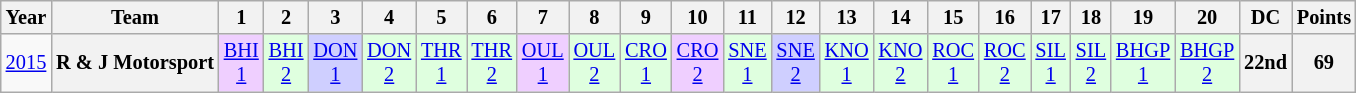<table class="wikitable" style="text-align:center; font-size:85%">
<tr>
<th>Year</th>
<th>Team</th>
<th>1</th>
<th>2</th>
<th>3</th>
<th>4</th>
<th>5</th>
<th>6</th>
<th>7</th>
<th>8</th>
<th>9</th>
<th>10</th>
<th>11</th>
<th>12</th>
<th>13</th>
<th>14</th>
<th>15</th>
<th>16</th>
<th>17</th>
<th>18</th>
<th>19</th>
<th>20</th>
<th>DC</th>
<th>Points</th>
</tr>
<tr>
<td><a href='#'>2015</a></td>
<th nowrap>R & J Motorsport</th>
<td style="background:#efcfff;"><a href='#'>BHI<br>1</a><br></td>
<td style="background:#dfffdf;"><a href='#'>BHI<br>2</a><br></td>
<td style="background:#cfcfff;"><a href='#'>DON<br>1</a><br></td>
<td style="background:#dfffdf;"><a href='#'>DON<br>2</a><br></td>
<td style="background:#dfffdf;"><a href='#'>THR<br>1</a><br></td>
<td style="background:#dfffdf;"><a href='#'>THR<br>2</a><br></td>
<td style="background:#efcfff;"><a href='#'>OUL<br>1</a><br></td>
<td style="background:#dfffdf;"><a href='#'>OUL<br>2</a><br></td>
<td style="background:#dfffdf;"><a href='#'>CRO<br>1</a><br></td>
<td style="background:#efcfff;"><a href='#'>CRO<br>2</a><br></td>
<td style="background:#dfffdf;"><a href='#'>SNE<br>1</a><br></td>
<td style="background:#cfcfff;"><a href='#'>SNE<br>2</a><br></td>
<td style="background:#dfffdf;"><a href='#'>KNO<br>1</a><br></td>
<td style="background:#dfffdf;"><a href='#'>KNO<br>2</a><br></td>
<td style="background:#dfffdf;"><a href='#'>ROC<br>1</a><br></td>
<td style="background:#dfffdf;"><a href='#'>ROC<br>2</a><br></td>
<td style="background:#dfffdf;"><a href='#'>SIL<br>1</a><br></td>
<td style="background:#dfffdf;"><a href='#'>SIL<br>2</a><br></td>
<td style="background:#dfffdf;"><a href='#'>BHGP<br>1</a><br></td>
<td style="background:#dfffdf;"><a href='#'>BHGP<br>2</a><br></td>
<th>22nd</th>
<th>69</th>
</tr>
</table>
